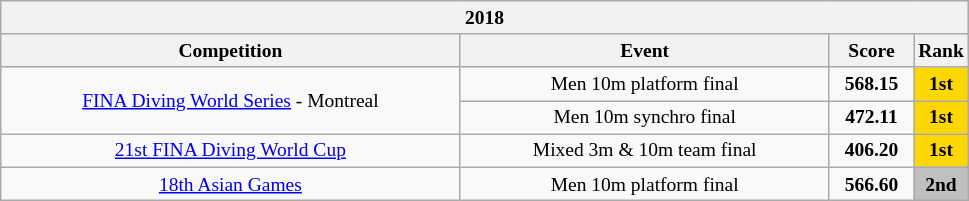<table class="wikitable" style="text-align:center; font-size:small;">
<tr>
<th colspan="4"><strong>2018</strong></th>
</tr>
<tr>
<th width="300">Competition<br></th>
<th width="240">Event</th>
<th width="50">Score</th>
<th width="30">Rank</th>
</tr>
<tr>
<td rowspan="2"><a href='#'>FINA Diving World Series</a> - Montreal</td>
<td>Men 10m platform final</td>
<td><strong>568.15</strong></td>
<td bgcolor="gold"><strong>1st</strong></td>
</tr>
<tr>
<td>Men 10m synchro final</td>
<td><strong>472.11</strong></td>
<td bgcolor="gold"><strong>1st</strong></td>
</tr>
<tr>
<td><a href='#'>21st FINA Diving World Cup</a></td>
<td>Mixed 3m & 10m team final</td>
<td><strong>406.20</strong></td>
<td bgcolor="gold"><strong>1st</strong></td>
</tr>
<tr>
<td><a href='#'>18th Asian Games</a></td>
<td>Men 10m platform final</td>
<td><strong>566.60</strong></td>
<td bgcolor="silver"><strong>2nd</strong></td>
</tr>
</table>
